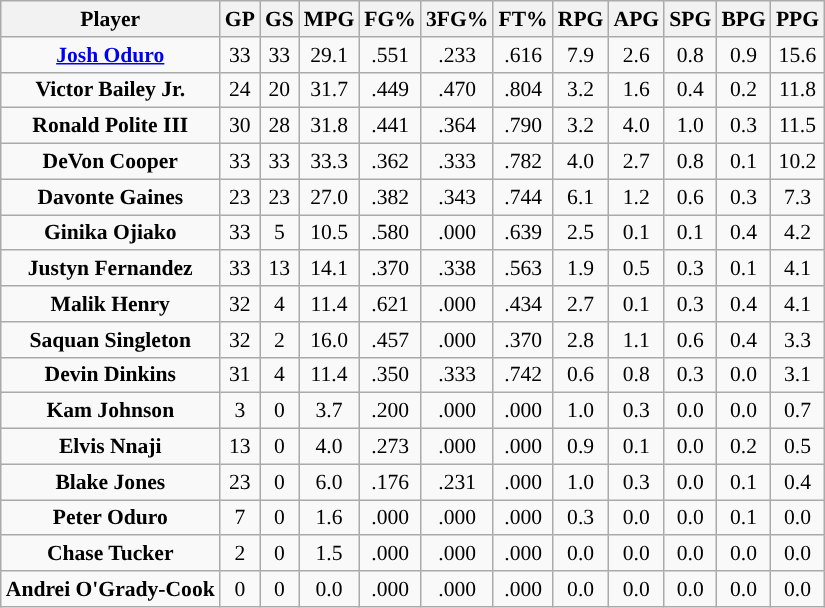<table class="wikitable sortable" style="font-size: 90%">
<tr>
<th>Player</th>
<th>GP</th>
<th>GS</th>
<th>MPG</th>
<th>FG%</th>
<th>3FG%</th>
<th>FT%</th>
<th>RPG</th>
<th>APG</th>
<th>SPG</th>
<th>BPG</th>
<th>PPG</th>
</tr>
<tr align="center" bgcolor="">
<td><strong><a href='#'>Josh Oduro</a></strong></td>
<td>33</td>
<td>33</td>
<td>29.1</td>
<td>.551</td>
<td>.233</td>
<td>.616</td>
<td>7.9</td>
<td>2.6</td>
<td>0.8</td>
<td>0.9</td>
<td>15.6</td>
</tr>
<tr align="center" bgcolor="">
<td><strong>Victor Bailey Jr.</strong></td>
<td>24</td>
<td>20</td>
<td>31.7</td>
<td>.449</td>
<td>.470</td>
<td>.804</td>
<td>3.2</td>
<td>1.6</td>
<td>0.4</td>
<td>0.2</td>
<td>11.8</td>
</tr>
<tr align="center" bgcolor="">
<td><strong>Ronald Polite III</strong></td>
<td>30</td>
<td>28</td>
<td>31.8</td>
<td>.441</td>
<td>.364</td>
<td>.790</td>
<td>3.2</td>
<td>4.0</td>
<td>1.0</td>
<td>0.3</td>
<td>11.5</td>
</tr>
<tr align="center" bgcolor="">
<td><strong>DeVon Cooper</strong></td>
<td>33</td>
<td>33</td>
<td>33.3</td>
<td>.362</td>
<td>.333</td>
<td>.782</td>
<td>4.0</td>
<td>2.7</td>
<td>0.8</td>
<td>0.1</td>
<td>10.2</td>
</tr>
<tr align="center" bgcolor="">
<td><strong>Davonte Gaines</strong></td>
<td>23</td>
<td>23</td>
<td>27.0</td>
<td>.382</td>
<td>.343</td>
<td>.744</td>
<td>6.1</td>
<td>1.2</td>
<td>0.6</td>
<td>0.3</td>
<td>7.3</td>
</tr>
<tr align="center" bgcolor="">
<td><strong>Ginika Ojiako</strong></td>
<td>33</td>
<td>5</td>
<td>10.5</td>
<td>.580</td>
<td>.000</td>
<td>.639</td>
<td>2.5</td>
<td>0.1</td>
<td>0.1</td>
<td>0.4</td>
<td>4.2</td>
</tr>
<tr align="center" bgcolor="">
<td><strong>Justyn Fernandez</strong></td>
<td>33</td>
<td>13</td>
<td>14.1</td>
<td>.370</td>
<td>.338</td>
<td>.563</td>
<td>1.9</td>
<td>0.5</td>
<td>0.3</td>
<td>0.1</td>
<td>4.1</td>
</tr>
<tr align="center" bgcolor="">
<td><strong>Malik Henry</strong></td>
<td>32</td>
<td>4</td>
<td>11.4</td>
<td>.621</td>
<td>.000</td>
<td>.434</td>
<td>2.7</td>
<td>0.1</td>
<td>0.3</td>
<td>0.4</td>
<td>4.1</td>
</tr>
<tr align="center" bgcolor="">
<td><strong>Saquan Singleton</strong></td>
<td>32</td>
<td>2</td>
<td>16.0</td>
<td>.457</td>
<td>.000</td>
<td>.370</td>
<td>2.8</td>
<td>1.1</td>
<td>0.6</td>
<td>0.4</td>
<td>3.3</td>
</tr>
<tr align="center" bgcolor="">
<td><strong>Devin Dinkins</strong></td>
<td>31</td>
<td>4</td>
<td>11.4</td>
<td>.350</td>
<td>.333</td>
<td>.742</td>
<td>0.6</td>
<td>0.8</td>
<td>0.3</td>
<td>0.0</td>
<td>3.1</td>
</tr>
<tr align="center" bgcolor="">
<td><strong>Kam Johnson</strong></td>
<td>3</td>
<td>0</td>
<td>3.7</td>
<td>.200</td>
<td>.000</td>
<td>.000</td>
<td>1.0</td>
<td>0.3</td>
<td>0.0</td>
<td>0.0</td>
<td>0.7</td>
</tr>
<tr align="center" bgcolor="">
<td><strong>Elvis Nnaji</strong></td>
<td>13</td>
<td>0</td>
<td>4.0</td>
<td>.273</td>
<td>.000</td>
<td>.000</td>
<td>0.9</td>
<td>0.1</td>
<td>0.0</td>
<td>0.2</td>
<td>0.5</td>
</tr>
<tr align="center" bgcolor="">
<td><strong>Blake Jones</strong></td>
<td>23</td>
<td>0</td>
<td>6.0</td>
<td>.176</td>
<td>.231</td>
<td>.000</td>
<td>1.0</td>
<td>0.3</td>
<td>0.0</td>
<td>0.1</td>
<td>0.4</td>
</tr>
<tr align="center" bgcolor="">
<td><strong>Peter Oduro</strong></td>
<td>7</td>
<td>0</td>
<td>1.6</td>
<td>.000</td>
<td>.000</td>
<td>.000</td>
<td>0.3</td>
<td>0.0</td>
<td>0.0</td>
<td>0.1</td>
<td>0.0</td>
</tr>
<tr align="center" bgcolor="">
<td><strong>Chase Tucker</strong></td>
<td>2</td>
<td>0</td>
<td>1.5</td>
<td>.000</td>
<td>.000</td>
<td>.000</td>
<td>0.0</td>
<td>0.0</td>
<td>0.0</td>
<td>0.0</td>
<td>0.0</td>
</tr>
<tr align="center" bgcolor="">
<td><strong>Andrei O'Grady-Cook</strong></td>
<td>0</td>
<td>0</td>
<td>0.0</td>
<td>.000</td>
<td>.000</td>
<td>.000</td>
<td>0.0</td>
<td>0.0</td>
<td>0.0</td>
<td>0.0</td>
<td>0.0</td>
</tr>
</table>
